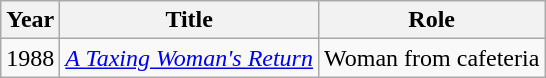<table class="wikitable">
<tr>
<th>Year</th>
<th>Title</th>
<th>Role</th>
</tr>
<tr>
<td>1988</td>
<td><em><a href='#'>A Taxing Woman's Return</a></em></td>
<td>Woman from cafeteria</td>
</tr>
</table>
